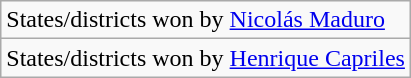<table class="wikitable">
<tr>
<td>States/districts won by <a href='#'>Nicolás Maduro</a></td>
</tr>
<tr>
<td>States/districts won by <a href='#'>Henrique Capriles</a></td>
</tr>
</table>
